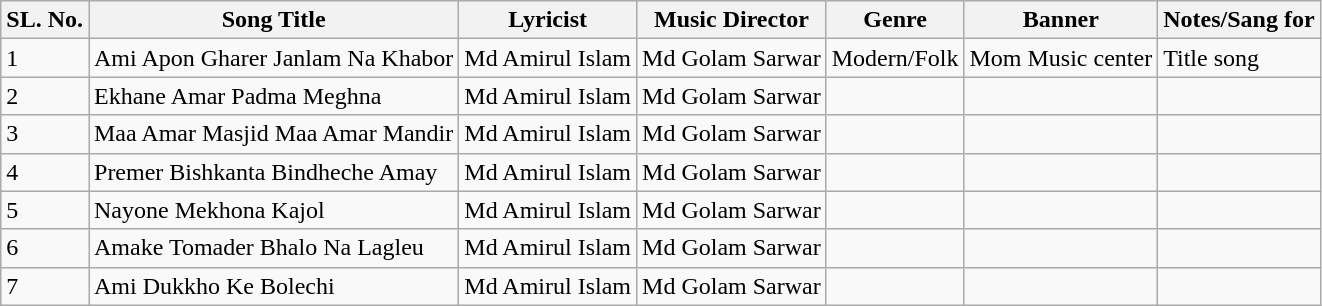<table class="wikitable sortable">
<tr>
<th>SL. No.</th>
<th>Song Title</th>
<th>Lyricist</th>
<th>Music Director</th>
<th>Genre</th>
<th>Banner</th>
<th>Notes/Sang for</th>
</tr>
<tr>
<td>1</td>
<td>Ami Apon Gharer Janlam Na Khabor</td>
<td>Md Amirul Islam</td>
<td>Md Golam Sarwar</td>
<td>Modern/Folk</td>
<td>Mom Music center</td>
<td>Title song</td>
</tr>
<tr>
<td>2</td>
<td>Ekhane Amar Padma Meghna</td>
<td>Md Amirul Islam</td>
<td>Md Golam Sarwar</td>
<td></td>
<td></td>
<td></td>
</tr>
<tr>
<td>3</td>
<td>Maa Amar Masjid Maa Amar Mandir</td>
<td>Md Amirul Islam</td>
<td>Md Golam Sarwar</td>
<td></td>
<td></td>
<td></td>
</tr>
<tr>
<td>4</td>
<td>Premer Bishkanta Bindheche Amay</td>
<td>Md Amirul Islam</td>
<td>Md Golam Sarwar</td>
<td></td>
<td></td>
<td></td>
</tr>
<tr>
<td>5</td>
<td>Nayone Mekhona Kajol</td>
<td>Md Amirul Islam</td>
<td>Md Golam Sarwar</td>
<td></td>
<td></td>
<td></td>
</tr>
<tr>
<td>6</td>
<td>Amake Tomader Bhalo Na Lagleu</td>
<td>Md Amirul Islam</td>
<td>Md Golam Sarwar</td>
<td></td>
<td></td>
<td></td>
</tr>
<tr>
<td>7</td>
<td>Ami Dukkho Ke Bolechi</td>
<td>Md Amirul Islam</td>
<td>Md Golam Sarwar</td>
<td></td>
<td></td>
<td></td>
</tr>
</table>
